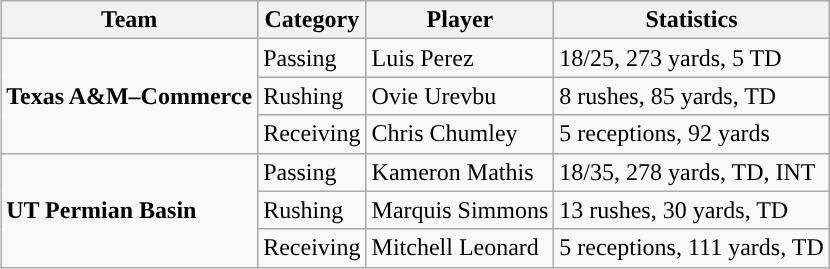<table class="wikitable" style="float: right;">
<tr>
<th>Team</th>
<th>Category</th>
<th>Player</th>
<th>Statistics</th>
</tr>
<tr>
<td rowspan=3><strong>Texas A&M–Commerce</strong></td>
<td>Passing</td>
<td>Luis Perez</td>
<td>18/25, 273 yards, 5 TD</td>
</tr>
<tr>
<td>Rushing</td>
<td>Ovie Urevbu</td>
<td>8 rushes, 85 yards, TD</td>
</tr>
<tr>
<td>Receiving</td>
<td>Chris Chumley</td>
<td>5 receptions, 92 yards</td>
</tr>
<tr>
<td rowspan=3><strong>UT Permian Basin</strong></td>
<td>Passing</td>
<td>Kameron Mathis</td>
<td>18/35, 278 yards, TD, INT</td>
</tr>
<tr>
<td>Rushing</td>
<td>Marquis Simmons</td>
<td>13 rushes, 30 yards, TD</td>
</tr>
<tr>
<td>Receiving</td>
<td>Mitchell Leonard</td>
<td>5 receptions, 111 yards, TD</td>
</tr>
</table>
